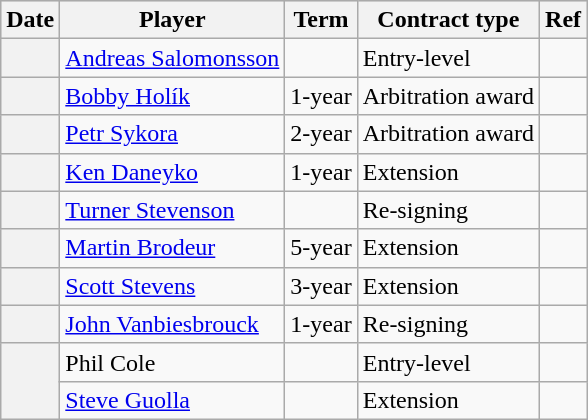<table class="wikitable plainrowheaders">
<tr style="background:#ddd; text-align:center;">
<th>Date</th>
<th>Player</th>
<th>Term</th>
<th>Contract type</th>
<th>Ref</th>
</tr>
<tr>
<th scope="row"></th>
<td><a href='#'>Andreas Salomonsson</a></td>
<td></td>
<td>Entry-level</td>
<td></td>
</tr>
<tr>
<th scope="row"></th>
<td><a href='#'>Bobby Holík</a></td>
<td>1-year</td>
<td>Arbitration award</td>
<td></td>
</tr>
<tr>
<th scope="row"></th>
<td><a href='#'>Petr Sykora</a></td>
<td>2-year</td>
<td>Arbitration award</td>
<td></td>
</tr>
<tr>
<th scope="row"></th>
<td><a href='#'>Ken Daneyko</a></td>
<td>1-year</td>
<td>Extension</td>
<td></td>
</tr>
<tr>
<th scope="row"></th>
<td><a href='#'>Turner Stevenson</a></td>
<td></td>
<td>Re-signing</td>
<td></td>
</tr>
<tr>
<th scope="row"></th>
<td><a href='#'>Martin Brodeur</a></td>
<td>5-year</td>
<td>Extension</td>
<td></td>
</tr>
<tr>
<th scope="row"></th>
<td><a href='#'>Scott Stevens</a></td>
<td>3-year</td>
<td>Extension</td>
<td></td>
</tr>
<tr>
<th scope="row"></th>
<td><a href='#'>John Vanbiesbrouck</a></td>
<td>1-year</td>
<td>Re-signing</td>
<td></td>
</tr>
<tr>
<th scope="row" rowspan=2></th>
<td>Phil Cole</td>
<td></td>
<td>Entry-level</td>
<td></td>
</tr>
<tr>
<td><a href='#'>Steve Guolla</a></td>
<td></td>
<td>Extension</td>
<td></td>
</tr>
</table>
